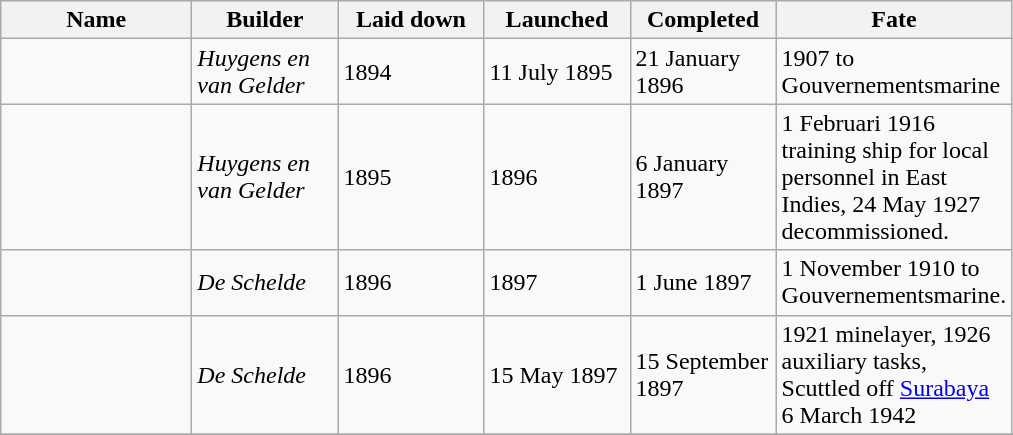<table class="wikitable">
<tr>
<th width="120">Name</th>
<th width="90">Builder</th>
<th width="90">Laid down</th>
<th width="90">Launched</th>
<th width="90">Completed</th>
<th width="90">Fate</th>
</tr>
<tr>
<td></td>
<td><em>Huygens en van Gelder</em></td>
<td>1894</td>
<td>11 July 1895</td>
<td>21 January 1896</td>
<td>1907 to Gouvernementsmarine</td>
</tr>
<tr>
<td></td>
<td><em>Huygens en van Gelder</em></td>
<td>1895</td>
<td>1896</td>
<td>6 January 1897</td>
<td>1 Februari 1916 training ship for local personnel in East Indies, 24 May 1927 decommissioned.</td>
</tr>
<tr>
<td></td>
<td><em>De Schelde</em></td>
<td>1896</td>
<td>1897</td>
<td>1 June 1897</td>
<td>1 November 1910 to Gouvernementsmarine.</td>
</tr>
<tr>
<td></td>
<td><em>De Schelde</em></td>
<td>1896</td>
<td>15 May 1897</td>
<td>15 September 1897</td>
<td>1921 minelayer, 1926 auxiliary tasks, Scuttled off <a href='#'>Surabaya</a> 6 March 1942</td>
</tr>
<tr>
</tr>
</table>
